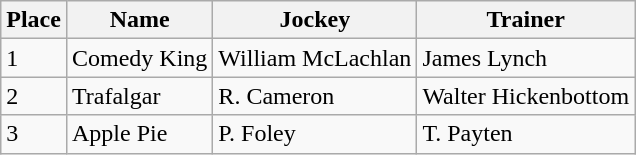<table class="wikitable">
<tr>
<th>Place</th>
<th>Name</th>
<th>Jockey</th>
<th>Trainer</th>
</tr>
<tr>
<td>1</td>
<td>Comedy King</td>
<td>William McLachlan</td>
<td>James Lynch</td>
</tr>
<tr>
<td>2</td>
<td>Trafalgar</td>
<td>R. Cameron</td>
<td>Walter Hickenbottom</td>
</tr>
<tr>
<td>3</td>
<td>Apple Pie</td>
<td>P. Foley</td>
<td>T. Payten</td>
</tr>
</table>
